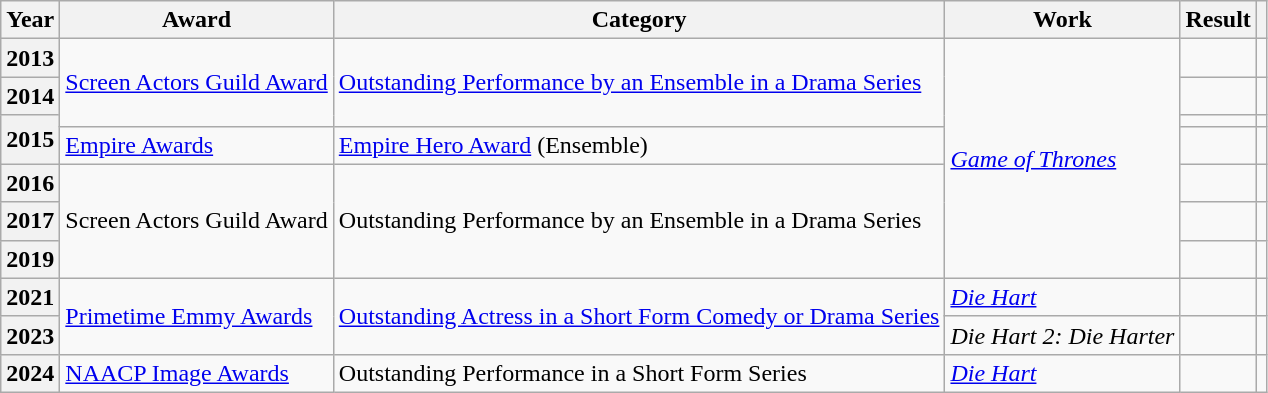<table class="wikitable sortable">
<tr>
<th scope="col">Year</th>
<th scope="col">Award</th>
<th scope="col">Category</th>
<th>Work</th>
<th scope="col">Result</th>
<th scope="col"></th>
</tr>
<tr>
<th>2013</th>
<td rowspan="3"><a href='#'>Screen Actors Guild Award</a></td>
<td rowspan="3"><a href='#'>Outstanding Performance by an Ensemble in a Drama Series</a></td>
<td rowspan="7"><em><a href='#'>Game of Thrones</a></em></td>
<td></td>
<td></td>
</tr>
<tr>
<th scope="row">2014</th>
<td></td>
<td></td>
</tr>
<tr>
<th scope="row" rowspan = '2'>2015</th>
<td></td>
<td></td>
</tr>
<tr>
<td><a href='#'>Empire Awards</a></td>
<td><a href='#'>Empire Hero Award</a> (Ensemble)</td>
<td></td>
<td><br></td>
</tr>
<tr>
<th scope="row">2016</th>
<td rowspan="3">Screen Actors Guild Award</td>
<td rowspan="3">Outstanding Performance by an Ensemble in a Drama Series</td>
<td></td>
<td></td>
</tr>
<tr>
<th scope="row">2017</th>
<td></td>
<td></td>
</tr>
<tr>
<th>2019</th>
<td></td>
<td></td>
</tr>
<tr>
<th scope="row">2021</th>
<td rowspan="2"><a href='#'>Primetime Emmy Awards</a></td>
<td rowspan="2"><a href='#'>Outstanding Actress in a Short Form Comedy or Drama Series</a></td>
<td><em><a href='#'>Die Hart</a></em></td>
<td></td>
<td></td>
</tr>
<tr>
<th>2023</th>
<td><em>Die Hart 2: Die Harter</em></td>
<td></td>
<td></td>
</tr>
<tr>
<th scope="row">2024</th>
<td><a href='#'>NAACP Image Awards</a></td>
<td>Outstanding Performance in a Short Form Series</td>
<td><em><a href='#'>Die Hart</a></em></td>
<td></td>
<td></td>
</tr>
</table>
